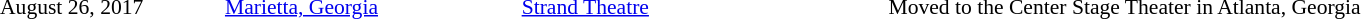<table cellpadding="2" style="border:0 solid darkgrey; font-size:90%">
<tr>
<th style="width:150px;"></th>
<th style="width:200px;"></th>
<th style="width:250px;"></th>
<th style="width:700px;"></th>
</tr>
<tr border="0">
</tr>
<tr>
<td>August 26, 2017</td>
<td><a href='#'>Marietta, Georgia</a></td>
<td><a href='#'>Strand Theatre</a></td>
<td>Moved to the Center Stage Theater in Atlanta, Georgia</td>
</tr>
<tr>
</tr>
</table>
